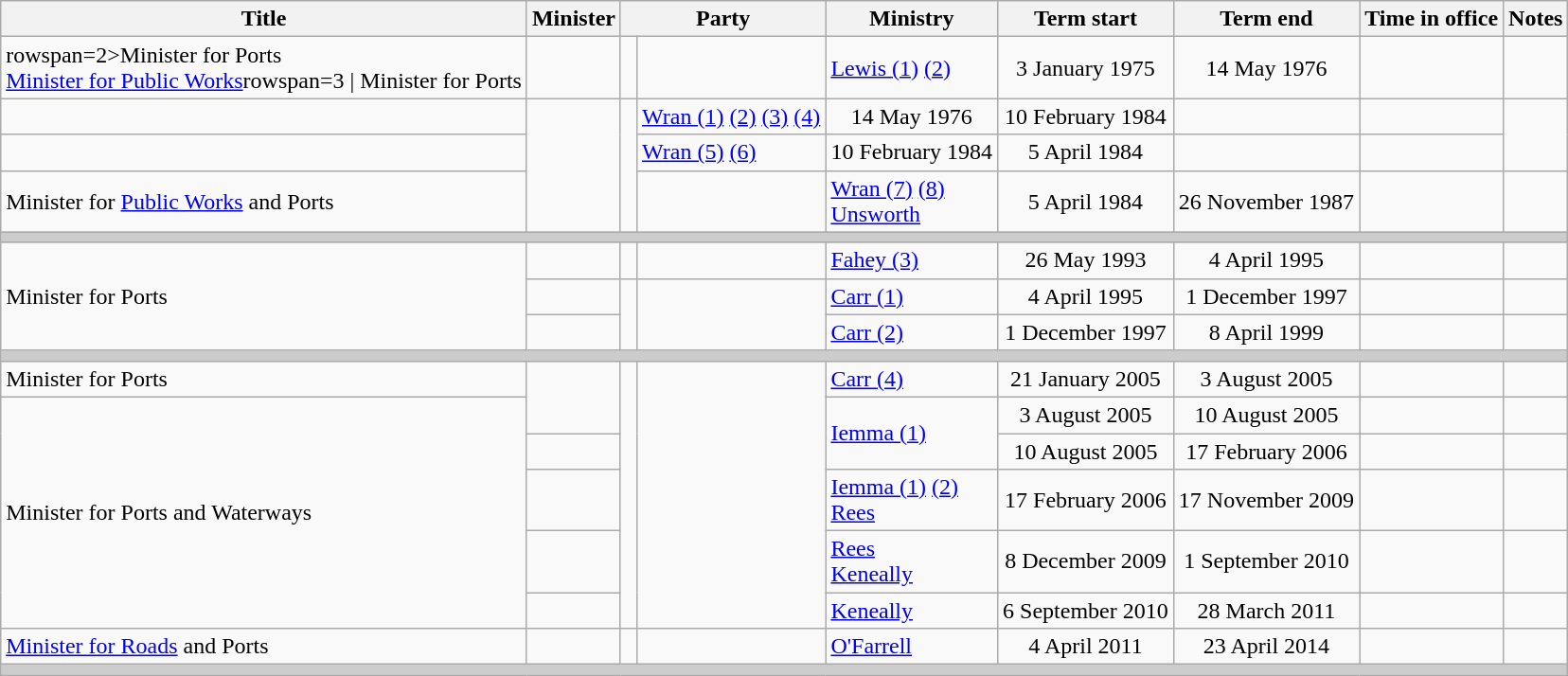<table class="wikitable sortable">
<tr>
<th>Title</th>
<th>Minister</th>
<th colspan="2">Party</th>
<th>Ministry</th>
<th>Term start</th>
<th>Term end</th>
<th>Time in office</th>
<th class="unsortable">Notes</th>
</tr>
<tr>
<td <noinclude>rowspan=2>Minister for Ports<br><a href='#'>Minister for Public Works</a></noinclude><includeonly>rowspan=3 | Minister for Ports</includeonly></td>
<td></td>
<td> </td>
<td></td>
<td><a href='#'>Lewis (1)</a> <a href='#'>(2)</a></td>
<td align=center>3 January 1975</td>
<td align=center>14 May 1976</td>
<td align=right></td>
<td></td>
</tr>
<tr>
<td></td>
<td rowspan=3 > </td>
<td rowspan=3></td>
<td><a href='#'>Wran (1)</a> <a href='#'>(2)</a> <a href='#'>(3)</a> <a href='#'>(4)</a></td>
<td align=center>14 May 1976</td>
<td align=center>10 February 1984</td>
<td align=right><strong></strong></td>
<td></td>
</tr>
<tr>
<td></td>
<td><a href='#'>Wran (5)</a> <a href='#'>(6)</a></td>
<td align=center>10 February 1984</td>
<td align=center>5 April 1984</td>
<td align=right></td>
<td></td>
</tr>
<tr>
<td>Minister for <a href='#'>Public Works</a> and Ports</td>
<td></td>
<td><a href='#'>Wran (7)</a> <a href='#'>(8)</a><br><a href='#'>Unsworth</a></td>
<td align=center>5 April 1984</td>
<td align=center>26 November 1987</td>
<td align=right></td>
<td></td>
</tr>
<tr>
<th colspan=9 style="background: #cccccc;"></th>
</tr>
<tr>
<td rowspan=3>Minister for Ports</td>
<td></td>
<td> </td>
<td></td>
<td><a href='#'>Fahey (3)</a></td>
<td align=center>26 May 1993</td>
<td align=center>4 April 1995</td>
<td align=right></td>
<td></td>
</tr>
<tr>
<td></td>
<td rowspan=2 > </td>
<td rowspan=2></td>
<td><a href='#'>Carr (1)</a></td>
<td align=center>4 April 1995</td>
<td align=center>1 December 1997</td>
<td align=right></td>
<td></td>
</tr>
<tr>
<td></td>
<td><a href='#'>Carr (2)</a></td>
<td align=center>1 December 1997</td>
<td align=center>8 April 1999</td>
<td align=right></td>
<td></td>
</tr>
<tr>
<th colspan=9 style="background: #cccccc;"></th>
</tr>
<tr>
<td>Minister for Ports</td>
<td rowspan=2></td>
<td rowspan=6 > </td>
<td rowspan=6></td>
<td><a href='#'>Carr (4)</a></td>
<td align=center>21 January 2005</td>
<td align=center>3 August 2005</td>
<td align=right></td>
<td></td>
</tr>
<tr>
<td rowspan=5>Minister for Ports and Waterways</td>
<td rowspan=2><a href='#'>Iemma (1)</a></td>
<td align=center>3 August 2005</td>
<td align=center>10 August 2005</td>
<td align=right></td>
<td></td>
</tr>
<tr>
<td></td>
<td align=center>10 August 2005</td>
<td align=center>17 February 2006</td>
<td align=right></td>
<td></td>
</tr>
<tr>
<td></td>
<td><a href='#'>Iemma (1)</a> <a href='#'>(2)</a><br><a href='#'>Rees</a></td>
<td align=center>17 February 2006</td>
<td align=center>17 November 2009</td>
<td align=right></td>
<td></td>
</tr>
<tr>
<td></td>
<td><a href='#'>Rees</a><br><a href='#'>Keneally</a></td>
<td align=center>8 December 2009</td>
<td align=center>1 September 2010</td>
<td align=right></td>
<td></td>
</tr>
<tr>
<td></td>
<td><a href='#'>Keneally</a></td>
<td align=center>6 September 2010</td>
<td align=center>28 March 2011</td>
<td align=right></td>
<td></td>
</tr>
<tr>
<td><a href='#'>Minister for Roads</a> and Ports</td>
<td></td>
<td> </td>
<td></td>
<td><a href='#'>O'Farrell</a></td>
<td align=center>4 April 2011</td>
<td align=center>23 April 2014</td>
<td align=right></td>
<td></td>
</tr>
<tr>
<th colspan=9 style="background: #cccccc;"></th>
</tr>
</table>
